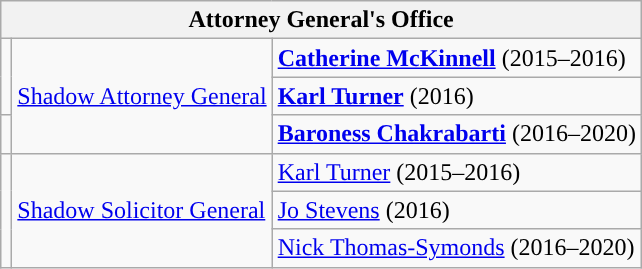<table class="wikitable">
<tr>
<th colspan="3">Attorney General's Office</th>
</tr>
<tr>
<td rowspan="2" style="background: "></td>
<td rowspan="3"><a href='#'>Shadow Attorney General</a></td>
<td><strong><a href='#'>Catherine McKinnell</a></strong> (2015–2016)</td>
</tr>
<tr>
<td><strong><a href='#'>Karl Turner</a></strong> (2016)</td>
</tr>
<tr>
<td style="background: "></td>
<td><strong><a href='#'>Baroness Chakrabarti</a></strong> (2016–2020)</td>
</tr>
<tr>
<td rowspan="3" style="background: "></td>
<td rowspan="3"><a href='#'>Shadow Solicitor General</a></td>
<td><a href='#'>Karl Turner</a> (2015–2016)</td>
</tr>
<tr>
<td><a href='#'>Jo Stevens</a> (2016)</td>
</tr>
<tr>
<td><a href='#'>Nick Thomas-Symonds</a> (2016–2020)</td>
</tr>
</table>
